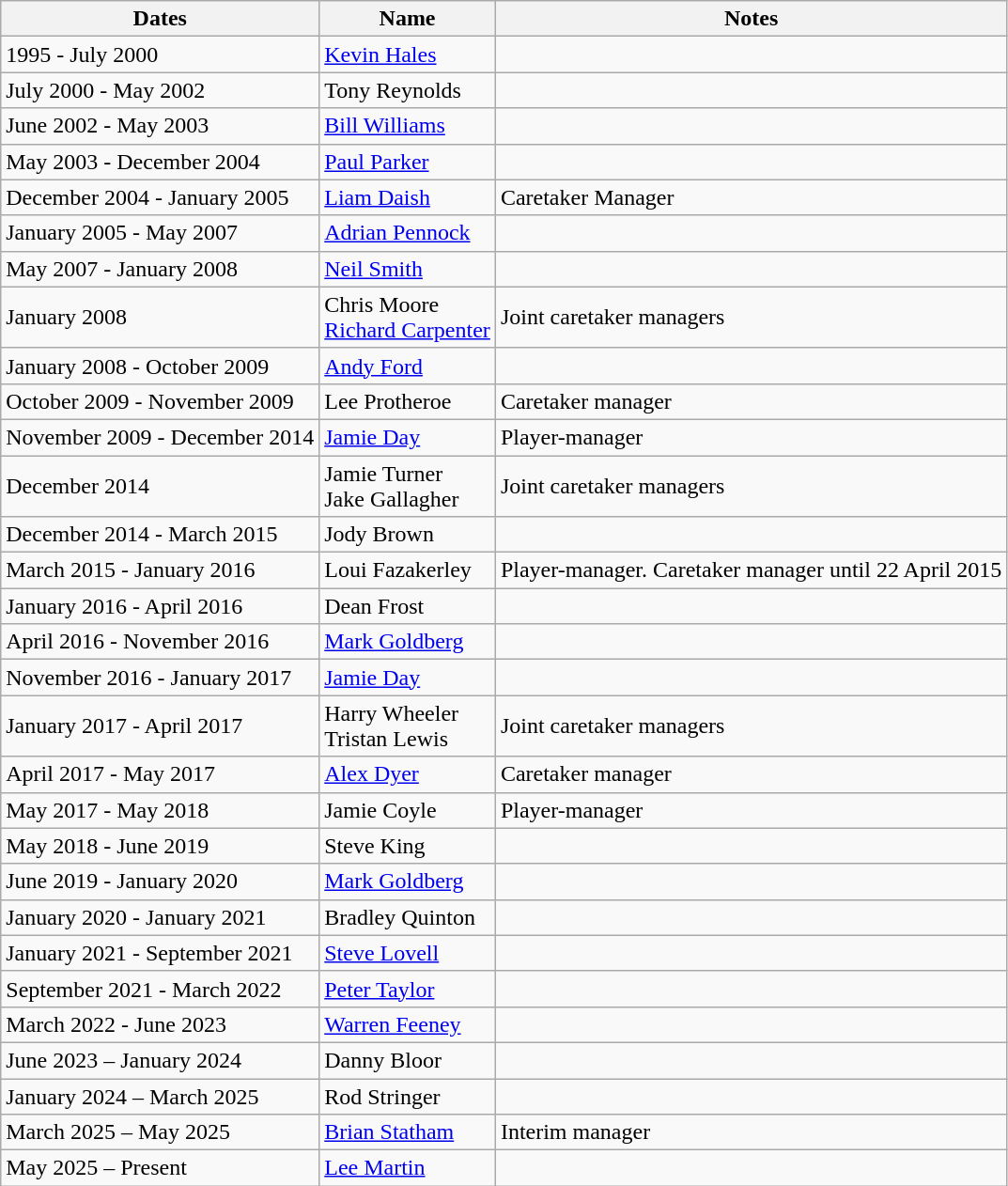<table class="wikitable">
<tr>
<th>Dates</th>
<th>Name</th>
<th>Notes</th>
</tr>
<tr>
<td>1995 - July 2000</td>
<td> <a href='#'>Kevin Hales</a></td>
<td></td>
</tr>
<tr>
<td>July 2000 - May 2002</td>
<td> Tony Reynolds</td>
<td></td>
</tr>
<tr>
<td>June 2002 - May 2003</td>
<td> <a href='#'>Bill Williams</a></td>
<td></td>
</tr>
<tr>
<td>May 2003 - December 2004</td>
<td> <a href='#'>Paul Parker</a></td>
<td></td>
</tr>
<tr>
<td>December 2004 - January 2005</td>
<td> <a href='#'>Liam Daish</a></td>
<td>Caretaker Manager</td>
</tr>
<tr>
<td>January 2005 - May 2007</td>
<td> <a href='#'>Adrian Pennock</a></td>
<td></td>
</tr>
<tr>
<td>May 2007 - January 2008</td>
<td> <a href='#'>Neil Smith</a></td>
<td></td>
</tr>
<tr>
<td>January 2008</td>
<td> Chris Moore<br> <a href='#'>Richard Carpenter</a></td>
<td>Joint caretaker managers</td>
</tr>
<tr>
<td>January 2008 - October 2009</td>
<td> <a href='#'>Andy Ford</a></td>
<td></td>
</tr>
<tr>
<td>October 2009 - November 2009</td>
<td> Lee Protheroe</td>
<td>Caretaker manager</td>
</tr>
<tr>
<td>November 2009 - December 2014</td>
<td> <a href='#'>Jamie Day</a></td>
<td>Player-manager</td>
</tr>
<tr>
<td>December 2014</td>
<td> Jamie Turner<br> Jake Gallagher</td>
<td>Joint caretaker managers</td>
</tr>
<tr>
<td>December 2014 - March 2015</td>
<td> Jody Brown</td>
<td></td>
</tr>
<tr>
<td>March 2015 - January 2016</td>
<td> Loui Fazakerley</td>
<td>Player-manager. Caretaker manager until 22 April 2015</td>
</tr>
<tr>
<td>January 2016 - April 2016</td>
<td> Dean Frost</td>
<td></td>
</tr>
<tr>
<td>April 2016 - November 2016</td>
<td> <a href='#'>Mark Goldberg</a></td>
<td></td>
</tr>
<tr>
<td>November 2016 - January 2017</td>
<td> <a href='#'>Jamie Day</a></td>
<td></td>
</tr>
<tr>
<td>January 2017 - April 2017</td>
<td> Harry Wheeler<br> Tristan Lewis</td>
<td>Joint caretaker managers</td>
</tr>
<tr>
<td>April 2017 - May 2017</td>
<td> <a href='#'>Alex Dyer</a></td>
<td>Caretaker manager</td>
</tr>
<tr>
<td>May 2017 - May 2018</td>
<td> Jamie Coyle</td>
<td>Player-manager</td>
</tr>
<tr>
<td>May 2018 - June 2019</td>
<td> Steve King</td>
<td></td>
</tr>
<tr>
<td>June 2019 - January 2020</td>
<td> <a href='#'>Mark Goldberg</a></td>
<td></td>
</tr>
<tr>
<td>January 2020 - January 2021</td>
<td> Bradley Quinton</td>
<td></td>
</tr>
<tr>
<td>January 2021 - September 2021</td>
<td> <a href='#'>Steve Lovell</a></td>
<td></td>
</tr>
<tr>
<td>September 2021 - March 2022</td>
<td> <a href='#'>Peter Taylor</a></td>
<td></td>
</tr>
<tr>
<td>March 2022 - June 2023</td>
<td> <a href='#'>Warren Feeney</a></td>
<td></td>
</tr>
<tr>
<td>June 2023 – January 2024</td>
<td> Danny Bloor</td>
<td></td>
</tr>
<tr>
<td>January 2024 – March 2025</td>
<td> Rod Stringer</td>
<td></td>
</tr>
<tr>
<td>March 2025 – May 2025</td>
<td> <a href='#'>Brian Statham</a></td>
<td>Interim manager</td>
</tr>
<tr>
<td>May 2025 – Present</td>
<td> <a href='#'>Lee Martin</a></td>
<td></td>
</tr>
</table>
